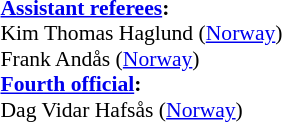<table width=50% style="font-size: 90%">
<tr>
<td><br><strong><a href='#'>Assistant referees</a>:</strong>
<br>Kim Thomas Haglund (<a href='#'>Norway</a>)
<br>Frank Andås (<a href='#'>Norway</a>)
<br><strong><a href='#'>Fourth official</a>:</strong>
<br>Dag Vidar Hafsås (<a href='#'>Norway</a>)</td>
</tr>
</table>
